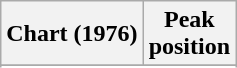<table class="wikitable sortable plainrowheaders" style="text-align:center">
<tr>
<th>Chart (1976)</th>
<th>Peak<br>position</th>
</tr>
<tr>
</tr>
<tr>
</tr>
</table>
